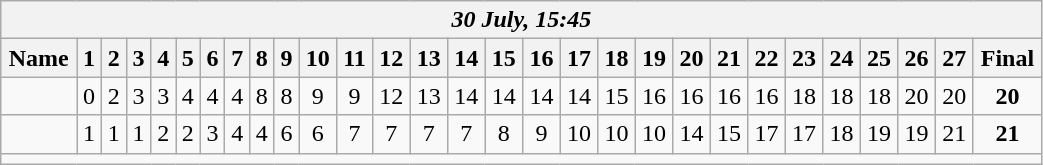<table class=wikitable style="text-align:center; width: 55%">
<tr>
<th colspan=29><em>30 July, 15:45</em></th>
</tr>
<tr>
<th>Name</th>
<th>1</th>
<th>2</th>
<th>3</th>
<th>4</th>
<th>5</th>
<th>6</th>
<th>7</th>
<th>8</th>
<th>9</th>
<th>10</th>
<th>11</th>
<th>12</th>
<th>13</th>
<th>14</th>
<th>15</th>
<th>16</th>
<th>17</th>
<th>18</th>
<th>19</th>
<th>20</th>
<th>21</th>
<th>22</th>
<th>23</th>
<th>24</th>
<th>25</th>
<th>26</th>
<th>27</th>
<th>Final</th>
</tr>
<tr>
<td align=left></td>
<td>0</td>
<td>2</td>
<td>3</td>
<td>3</td>
<td>4</td>
<td>4</td>
<td>4</td>
<td>8</td>
<td>8</td>
<td>9</td>
<td>9</td>
<td>12</td>
<td>13</td>
<td>14</td>
<td>14</td>
<td>14</td>
<td>14</td>
<td>15</td>
<td>16</td>
<td>16</td>
<td>16</td>
<td>16</td>
<td>18</td>
<td>18</td>
<td>18</td>
<td>20</td>
<td>20</td>
<td><strong>20</strong></td>
</tr>
<tr>
<td align=left><strong></strong></td>
<td>1</td>
<td>1</td>
<td>1</td>
<td>2</td>
<td>2</td>
<td>3</td>
<td>4</td>
<td>4</td>
<td>6</td>
<td>6</td>
<td>7</td>
<td>7</td>
<td>7</td>
<td>7</td>
<td>8</td>
<td>9</td>
<td>10</td>
<td>10</td>
<td>10</td>
<td>14</td>
<td>15</td>
<td>17</td>
<td>17</td>
<td>18</td>
<td>19</td>
<td>19</td>
<td>21</td>
<td><strong>21</strong></td>
</tr>
<tr>
<td colspan=29></td>
</tr>
</table>
